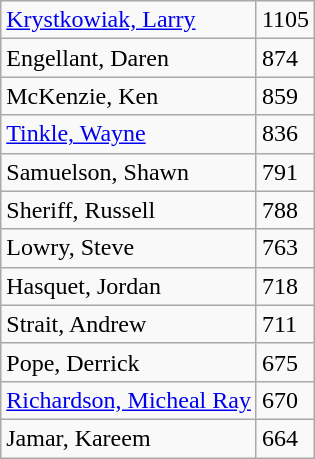<table class="wikitable">
<tr>
<td><a href='#'>Krystkowiak, Larry</a></td>
<td>1105</td>
</tr>
<tr>
<td>Engellant, Daren</td>
<td>874</td>
</tr>
<tr>
<td>McKenzie, Ken</td>
<td>859</td>
</tr>
<tr>
<td><a href='#'>Tinkle, Wayne</a></td>
<td>836</td>
</tr>
<tr>
<td>Samuelson, Shawn</td>
<td>791</td>
</tr>
<tr>
<td>Sheriff, Russell</td>
<td>788</td>
</tr>
<tr>
<td>Lowry, Steve</td>
<td>763</td>
</tr>
<tr>
<td>Hasquet, Jordan</td>
<td>718</td>
</tr>
<tr>
<td>Strait, Andrew</td>
<td>711</td>
</tr>
<tr>
<td>Pope, Derrick</td>
<td>675</td>
</tr>
<tr>
<td><a href='#'>Richardson, Micheal Ray</a></td>
<td>670</td>
</tr>
<tr>
<td>Jamar, Kareem</td>
<td>664</td>
</tr>
</table>
